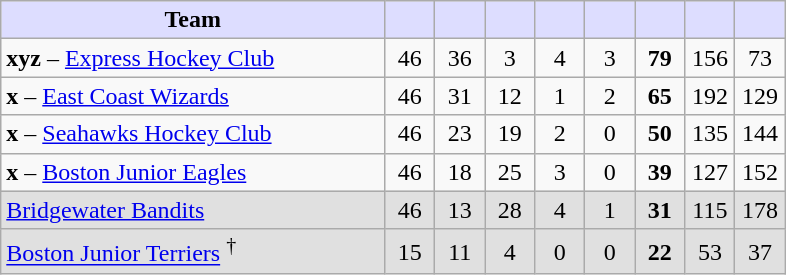<table class="wikitable" style="text-align:center">
<tr>
<th style="background:#ddf; width:46%;">Team</th>
<th style="background:#ddf; width:6%;"></th>
<th style="background:#ddf; width:6%;"></th>
<th style="background:#ddf; width:6%;"></th>
<th style="background:#ddf; width:6%;"></th>
<th style="background:#ddf; width:6%;"></th>
<th style="background:#ddf; width:6%;"></th>
<th style="background:#ddf; width:6%;"></th>
<th style="background:#ddf; width:6%;"></th>
</tr>
<tr>
<td align=left><strong>xyz</strong> – <a href='#'>Express Hockey Club</a></td>
<td>46</td>
<td>36</td>
<td>3</td>
<td>4</td>
<td>3</td>
<td><strong>79</strong></td>
<td>156</td>
<td>73</td>
</tr>
<tr>
<td align=left><strong>x</strong> – <a href='#'>East Coast Wizards</a></td>
<td>46</td>
<td>31</td>
<td>12</td>
<td>1</td>
<td>2</td>
<td><strong>65</strong></td>
<td>192</td>
<td>129</td>
</tr>
<tr>
<td align=left><strong>x</strong> – <a href='#'>Seahawks Hockey Club</a></td>
<td>46</td>
<td>23</td>
<td>19</td>
<td>2</td>
<td>0</td>
<td><strong>50</strong></td>
<td>135</td>
<td>144</td>
</tr>
<tr>
<td align=left><strong>x</strong> – <a href='#'>Boston Junior Eagles</a></td>
<td>46</td>
<td>18</td>
<td>25</td>
<td>3</td>
<td>0</td>
<td><strong>39</strong></td>
<td>127</td>
<td>152</td>
</tr>
<tr bgcolor=e0e0e0>
<td align=left><a href='#'>Bridgewater Bandits</a></td>
<td>46</td>
<td>13</td>
<td>28</td>
<td>4</td>
<td>1</td>
<td><strong>31</strong></td>
<td>115</td>
<td>178</td>
</tr>
<tr bgcolor=e0e0e0>
<td align=left><a href='#'>Boston Junior Terriers</a> <sup>†</sup></td>
<td>15</td>
<td>11</td>
<td>4</td>
<td>0</td>
<td>0</td>
<td><strong>22</strong></td>
<td>53</td>
<td>37</td>
</tr>
</table>
